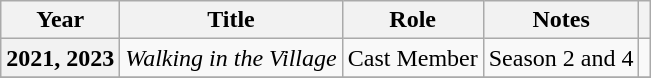<table class="wikitable sortable plainrowheaders">
<tr>
<th scope="col">Year</th>
<th scope="col">Title</th>
<th scope="col">Role</th>
<th scope="col" class="unsortable">Notes</th>
<th scope="col" class="unsortable"></th>
</tr>
<tr>
<th scope="row">2021, 2023</th>
<td><em>Walking in the Village</em></td>
<td>Cast Member</td>
<td>Season 2 and 4</td>
<td></td>
</tr>
<tr>
</tr>
</table>
